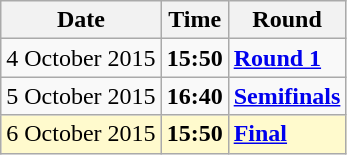<table class="wikitable">
<tr>
<th>Date</th>
<th>Time</th>
<th>Round</th>
</tr>
<tr>
<td>4 October 2015</td>
<td><strong>15:50</strong></td>
<td><strong><a href='#'>Round 1</a></strong></td>
</tr>
<tr>
<td>5 October 2015</td>
<td><strong>16:40</strong></td>
<td><strong><a href='#'>Semifinals</a></strong></td>
</tr>
<tr style=background:lemonchiffon>
<td>6 October 2015</td>
<td><strong>15:50</strong></td>
<td><strong><a href='#'>Final</a></strong></td>
</tr>
</table>
